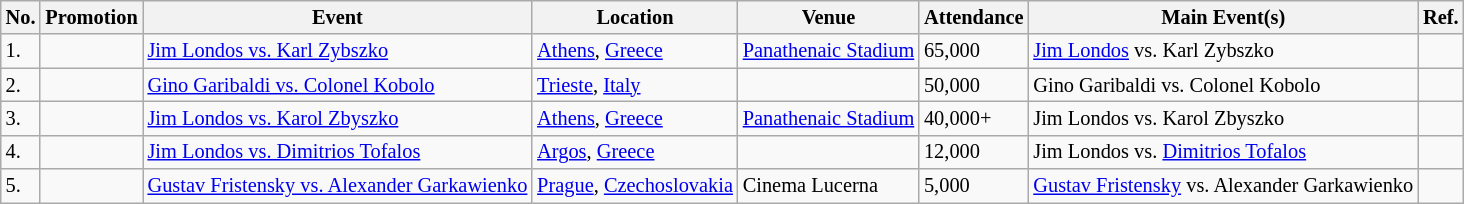<table class="wikitable sortable" style="font-size:85%;">
<tr>
<th>No.</th>
<th>Promotion</th>
<th>Event</th>
<th>Location</th>
<th>Venue</th>
<th>Attendance</th>
<th class=unsortable>Main Event(s)</th>
<th class=unsortable>Ref.</th>
</tr>
<tr>
<td>1.</td>
<td></td>
<td><a href='#'>Jim Londos vs. Karl Zybszko</a> <br> </td>
<td><a href='#'>Athens</a>, <a href='#'>Greece</a></td>
<td><a href='#'>Panathenaic Stadium</a></td>
<td>65,000</td>
<td><a href='#'>Jim Londos</a> vs. Karl Zybszko</td>
<td></td>
</tr>
<tr>
<td>2.</td>
<td></td>
<td><a href='#'>Gino Garibaldi vs. Colonel Kobolo</a> <br> </td>
<td><a href='#'>Trieste</a>, <a href='#'>Italy</a></td>
<td></td>
<td>50,000</td>
<td>Gino Garibaldi vs. Colonel Kobolo</td>
<td></td>
</tr>
<tr>
<td>3.</td>
<td></td>
<td><a href='#'>Jim Londos vs. Karol Zbyszko</a> <br> </td>
<td><a href='#'>Athens</a>, <a href='#'>Greece</a></td>
<td><a href='#'>Panathenaic Stadium</a></td>
<td>40,000+</td>
<td>Jim Londos vs. Karol Zbyszko</td>
<td></td>
</tr>
<tr>
<td>4.</td>
<td></td>
<td><a href='#'>Jim Londos vs. Dimitrios Tofalos</a> <br> </td>
<td><a href='#'>Argos</a>, <a href='#'>Greece</a></td>
<td></td>
<td>12,000</td>
<td>Jim Londos vs. <a href='#'>Dimitrios Tofalos</a></td>
<td></td>
</tr>
<tr>
<td>5.</td>
<td></td>
<td><a href='#'>Gustav Fristensky vs. Alexander Garkawienko</a> <br> </td>
<td><a href='#'>Prague</a>, <a href='#'>Czechoslovakia</a></td>
<td>Cinema Lucerna</td>
<td>5,000</td>
<td><a href='#'>Gustav Fristensky</a> vs. Alexander Garkawienko</td>
<td></td>
</tr>
</table>
